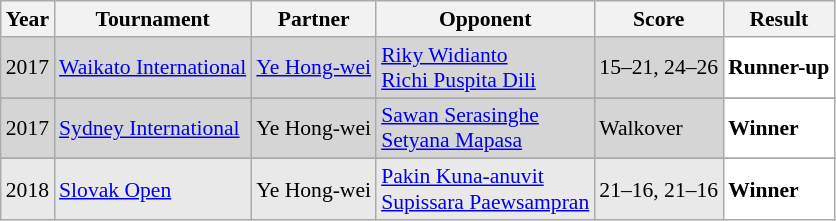<table class="sortable wikitable" style="font-size: 90%;">
<tr>
<th>Year</th>
<th>Tournament</th>
<th>Partner</th>
<th>Opponent</th>
<th>Score</th>
<th>Result</th>
</tr>
<tr bgcolor="#D5D5D5">
<td align="center">2017</td>
<td align="left"><a href='#'>Waikato International</a></td>
<td align="left"> <a href='#'>Ye Hong-wei</a></td>
<td align="left"> <a href='#'>Riky Widianto</a><br> <a href='#'>Richi Puspita Dili</a></td>
<td align="left">15–21, 24–26</td>
<td bgcolor="#FFFFFF"> <strong>Runner-up</strong></td>
</tr>
<tr>
</tr>
<tr bgcolor="#D5D5D5">
<td align="center">2017</td>
<td align="left"><a href='#'>Sydney International</a></td>
<td align="left"> Ye Hong-wei</td>
<td align="left"> <a href='#'>Sawan Serasinghe</a><br> <a href='#'>Setyana Mapasa</a></td>
<td align="left">Walkover</td>
<td bgcolor="#FFFFFF"> <strong>Winner</strong></td>
</tr>
<tr>
</tr>
<tr bgcolor="#E9E9E9">
<td align="center">2018</td>
<td align="left"><a href='#'>Slovak Open</a></td>
<td align="left"> Ye Hong-wei</td>
<td align="left"> <a href='#'>Pakin Kuna-anuvit</a><br> <a href='#'>Supissara Paewsampran</a></td>
<td align="left">21–16, 21–16</td>
<td bgcolor="#FFFFFF"> <strong>Winner</strong></td>
</tr>
</table>
